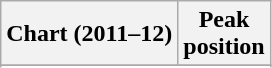<table class="wikitable sortable">
<tr>
<th>Chart (2011–12)</th>
<th>Peak<br>position</th>
</tr>
<tr>
</tr>
<tr>
</tr>
<tr>
</tr>
<tr>
</tr>
<tr>
</tr>
<tr>
</tr>
<tr>
</tr>
<tr>
</tr>
<tr>
</tr>
</table>
